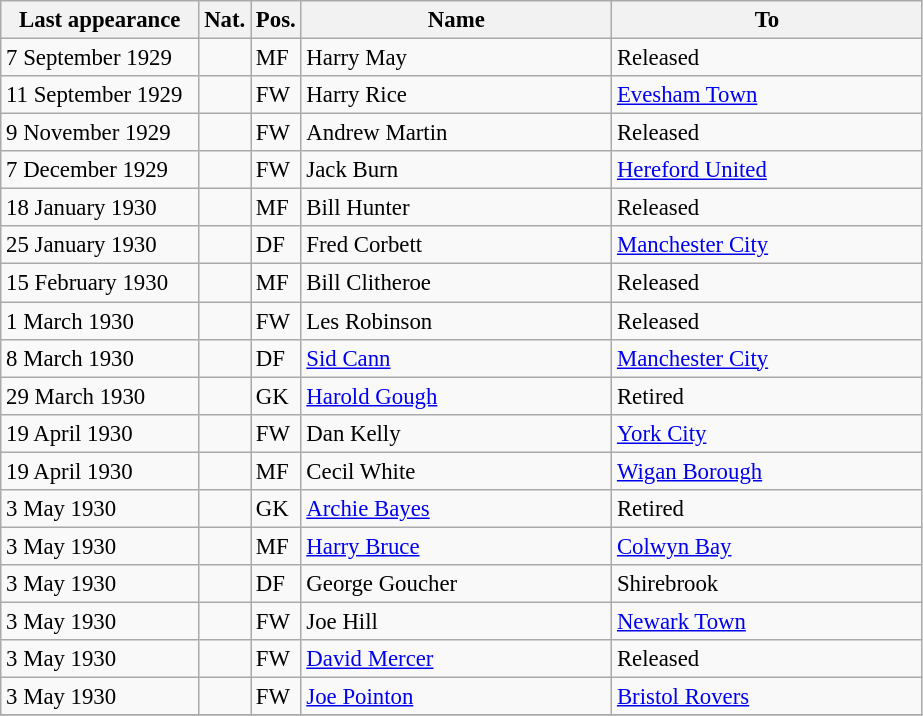<table class="wikitable" style="font-size: 95%; text-align: left;">
<tr>
<th width=125>Last appearance</th>
<th>Nat.</th>
<th>Pos.</th>
<th width=200>Name</th>
<th width=200>To</th>
</tr>
<tr>
<td>7 September 1929</td>
<td></td>
<td>MF</td>
<td>Harry May</td>
<td>Released</td>
</tr>
<tr>
<td>11 September 1929</td>
<td></td>
<td>FW</td>
<td>Harry Rice</td>
<td><a href='#'>Evesham Town</a></td>
</tr>
<tr>
<td>9 November 1929</td>
<td></td>
<td>FW</td>
<td>Andrew Martin</td>
<td>Released</td>
</tr>
<tr>
<td>7 December 1929</td>
<td></td>
<td>FW</td>
<td>Jack Burn</td>
<td><a href='#'>Hereford United</a></td>
</tr>
<tr>
<td>18 January 1930</td>
<td></td>
<td>MF</td>
<td>Bill Hunter</td>
<td>Released</td>
</tr>
<tr>
<td>25 January 1930</td>
<td></td>
<td>DF</td>
<td>Fred Corbett</td>
<td><a href='#'>Manchester City</a></td>
</tr>
<tr>
<td>15 February 1930</td>
<td></td>
<td>MF</td>
<td>Bill Clitheroe</td>
<td>Released</td>
</tr>
<tr>
<td>1 March 1930</td>
<td></td>
<td>FW</td>
<td>Les Robinson</td>
<td>Released</td>
</tr>
<tr>
<td>8 March 1930</td>
<td></td>
<td>DF</td>
<td><a href='#'>Sid Cann</a></td>
<td><a href='#'>Manchester City</a></td>
</tr>
<tr>
<td>29 March 1930</td>
<td></td>
<td>GK</td>
<td><a href='#'>Harold Gough</a></td>
<td>Retired</td>
</tr>
<tr>
<td>19 April 1930</td>
<td></td>
<td>FW</td>
<td>Dan Kelly</td>
<td><a href='#'>York City</a></td>
</tr>
<tr>
<td>19 April 1930</td>
<td></td>
<td>MF</td>
<td>Cecil White</td>
<td><a href='#'>Wigan Borough</a></td>
</tr>
<tr>
<td>3 May 1930</td>
<td></td>
<td>GK</td>
<td><a href='#'>Archie Bayes</a></td>
<td>Retired</td>
</tr>
<tr>
<td>3 May 1930</td>
<td></td>
<td>MF</td>
<td><a href='#'>Harry Bruce</a></td>
<td><a href='#'>Colwyn Bay</a></td>
</tr>
<tr>
<td>3 May 1930</td>
<td></td>
<td>DF</td>
<td>George Goucher</td>
<td>Shirebrook</td>
</tr>
<tr>
<td>3 May 1930</td>
<td></td>
<td>FW</td>
<td>Joe Hill</td>
<td><a href='#'>Newark Town</a></td>
</tr>
<tr>
<td>3 May 1930</td>
<td></td>
<td>FW</td>
<td><a href='#'>David Mercer</a></td>
<td>Released</td>
</tr>
<tr>
<td>3 May 1930</td>
<td></td>
<td>FW</td>
<td><a href='#'>Joe Pointon</a></td>
<td><a href='#'>Bristol Rovers</a></td>
</tr>
<tr>
</tr>
</table>
